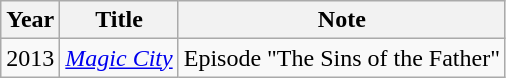<table class="wikitable">
<tr>
<th>Year</th>
<th>Title</th>
<th>Note</th>
</tr>
<tr>
<td>2013</td>
<td><em><a href='#'>Magic City</a></em></td>
<td>Episode "The Sins of the Father"</td>
</tr>
</table>
